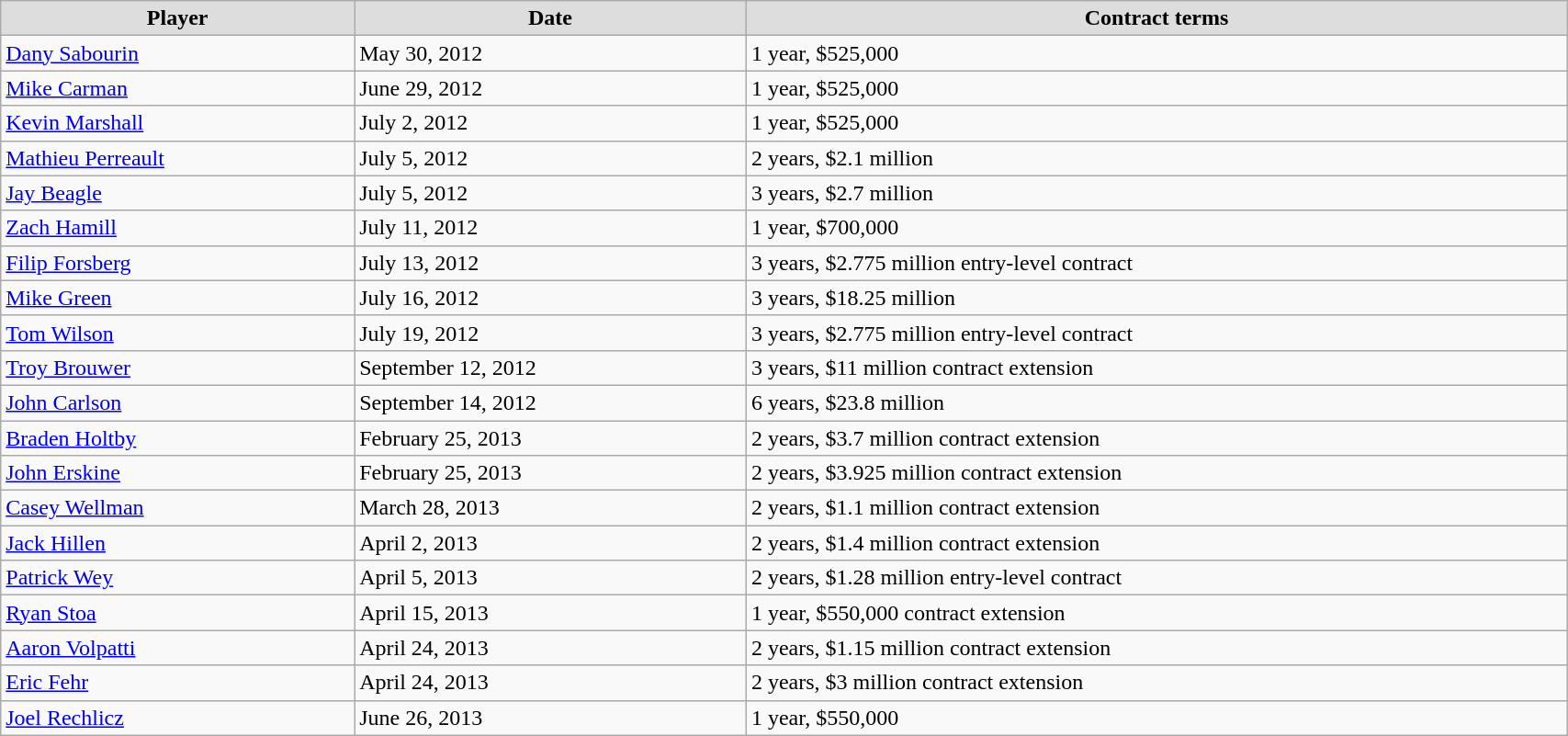<table class="wikitable" width=90%>
<tr align="center" bgcolor="#dddddd">
<td><strong>Player</strong></td>
<td><strong>Date</strong></td>
<td><strong>Contract terms</strong></td>
</tr>
<tr>
<td><a href='#'>Dany Sabourin</a></td>
<td>May 30, 2012</td>
<td>1 year, $525,000</td>
</tr>
<tr>
<td><a href='#'>Mike Carman</a></td>
<td>June 29, 2012</td>
<td>1 year, $525,000</td>
</tr>
<tr>
<td><a href='#'>Kevin Marshall</a></td>
<td>July 2, 2012</td>
<td>1 year, $525,000</td>
</tr>
<tr>
<td><a href='#'>Mathieu Perreault</a></td>
<td>July 5, 2012</td>
<td>2 years, $2.1 million</td>
</tr>
<tr>
<td><a href='#'>Jay Beagle</a></td>
<td>July 5, 2012</td>
<td>3 years, $2.7 million</td>
</tr>
<tr>
<td><a href='#'>Zach Hamill</a></td>
<td>July 11, 2012</td>
<td>1 year, $700,000</td>
</tr>
<tr>
<td><a href='#'>Filip Forsberg</a></td>
<td>July 13, 2012</td>
<td>3 years, $2.775 million entry-level contract</td>
</tr>
<tr>
<td><a href='#'>Mike Green</a></td>
<td>July 16, 2012</td>
<td>3 years, $18.25 million</td>
</tr>
<tr>
<td><a href='#'>Tom Wilson</a></td>
<td>July 19, 2012</td>
<td>3 years, $2.775 million entry-level contract</td>
</tr>
<tr>
<td><a href='#'>Troy Brouwer</a></td>
<td>September 12, 2012</td>
<td>3 years, $11 million contract extension</td>
</tr>
<tr>
<td><a href='#'>John Carlson</a></td>
<td>September 14, 2012</td>
<td>6 years, $23.8 million</td>
</tr>
<tr>
<td><a href='#'>Braden Holtby</a></td>
<td>February 25, 2013</td>
<td>2 years, $3.7 million contract extension</td>
</tr>
<tr>
<td><a href='#'>John Erskine</a></td>
<td>February 25, 2013</td>
<td>2 years, $3.925 million contract extension</td>
</tr>
<tr>
<td><a href='#'>Casey Wellman</a></td>
<td>March 28, 2013</td>
<td>2 years, $1.1 million contract extension</td>
</tr>
<tr>
<td><a href='#'>Jack Hillen</a></td>
<td>April 2, 2013</td>
<td>2 years, $1.4 million contract extension</td>
</tr>
<tr>
<td><a href='#'>Patrick Wey</a></td>
<td>April 5, 2013</td>
<td>2 years, $1.28 million entry-level contract</td>
</tr>
<tr>
<td><a href='#'>Ryan Stoa</a></td>
<td>April 15, 2013</td>
<td>1 year, $550,000 contract extension</td>
</tr>
<tr>
<td><a href='#'>Aaron Volpatti</a></td>
<td>April 24, 2013</td>
<td>2 years, $1.15 million contract extension</td>
</tr>
<tr>
<td><a href='#'>Eric Fehr</a></td>
<td>April 24, 2013</td>
<td>2 years, $3 million contract extension</td>
</tr>
<tr>
<td><a href='#'>Joel Rechlicz</a></td>
<td>June 26, 2013</td>
<td>1 year, $550,000</td>
</tr>
</table>
